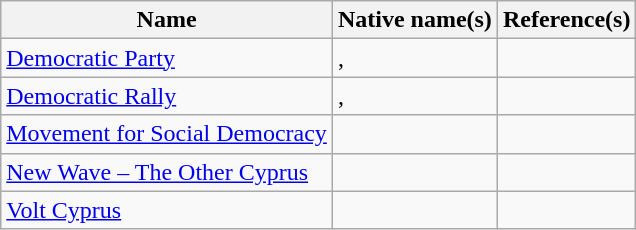<table class="wikitable">
<tr>
<th>Name</th>
<th>Native name(s)</th>
<th>Reference(s)</th>
</tr>
<tr>
<td><a href='#'>Democratic Party</a></td>
<td>, </td>
<td></td>
</tr>
<tr>
<td><a href='#'>Democratic Rally</a></td>
<td>, </td>
<td></td>
</tr>
<tr>
<td><a href='#'>Movement for Social Democracy</a></td>
<td></td>
<td></td>
</tr>
<tr>
<td><a href='#'>New Wave – The Other Cyprus</a></td>
<td></td>
<td></td>
</tr>
<tr>
<td><a href='#'>Volt Cyprus</a></td>
<td></td>
<td></td>
</tr>
</table>
